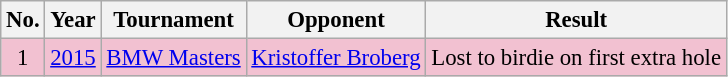<table class="wikitable" style="font-size:95%;">
<tr>
<th>No.</th>
<th>Year</th>
<th>Tournament</th>
<th>Opponent</th>
<th>Result</th>
</tr>
<tr style="background:#F2C1D1;">
<td align=center>1</td>
<td><a href='#'>2015</a></td>
<td><a href='#'>BMW Masters</a></td>
<td> <a href='#'>Kristoffer Broberg</a></td>
<td>Lost to birdie on first extra hole</td>
</tr>
</table>
